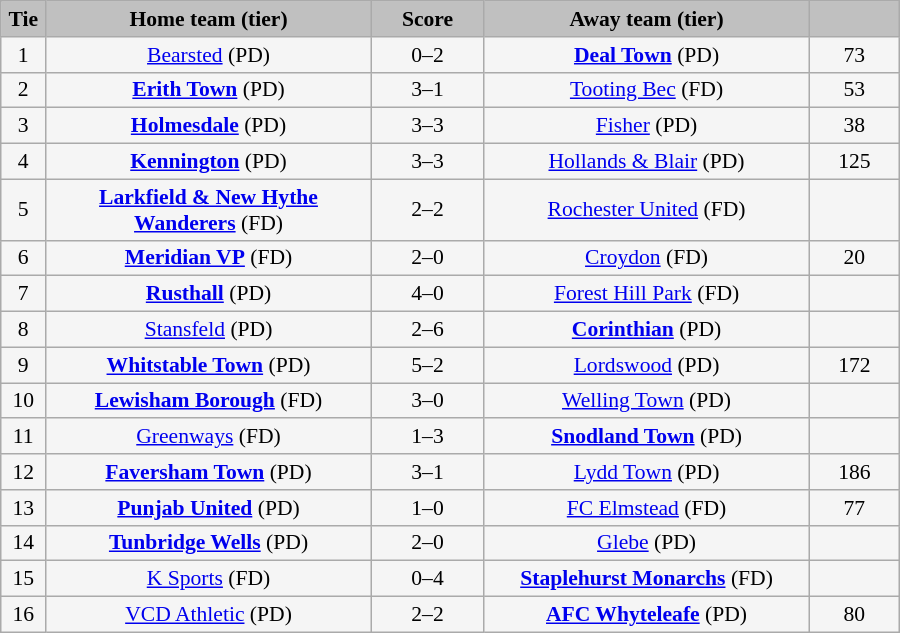<table class="wikitable" style="width: 600px; background:WhiteSmoke; text-align:center; font-size:90%">
<tr>
<td scope="col" style="width:  5.00%; background:silver;"><strong>Tie</strong></td>
<td scope="col" style="width: 36.25%; background:silver;"><strong>Home team (tier)</strong></td>
<td scope="col" style="width: 12.50%; background:silver;"><strong>Score</strong></td>
<td scope="col" style="width: 36.25%; background:silver;"><strong>Away team (tier)</strong></td>
<td scope="col" style="width: 10.00%; background:silver;"><strong></strong></td>
</tr>
<tr>
<td>1</td>
<td><a href='#'>Bearsted</a> (PD)</td>
<td>0–2</td>
<td><strong><a href='#'>Deal Town</a></strong> (PD)</td>
<td>73</td>
</tr>
<tr>
<td>2</td>
<td><strong><a href='#'>Erith Town</a></strong> (PD)</td>
<td>3–1</td>
<td><a href='#'>Tooting Bec</a> (FD)</td>
<td>53</td>
</tr>
<tr>
<td>3</td>
<td><strong><a href='#'>Holmesdale</a></strong> (PD)</td>
<td>3–3 </td>
<td><a href='#'>Fisher</a> (PD)</td>
<td>38</td>
</tr>
<tr>
<td>4</td>
<td><strong><a href='#'>Kennington</a></strong> (PD)</td>
<td>3–3 </td>
<td><a href='#'>Hollands & Blair</a> (PD)</td>
<td>125</td>
</tr>
<tr>
<td>5</td>
<td><strong><a href='#'>Larkfield & New Hythe Wanderers</a></strong> (FD)</td>
<td>2–2 </td>
<td><a href='#'>Rochester United</a> (FD)</td>
<td></td>
</tr>
<tr>
<td>6</td>
<td><strong><a href='#'>Meridian VP</a></strong> (FD)</td>
<td>2–0</td>
<td><a href='#'>Croydon</a> (FD)</td>
<td>20</td>
</tr>
<tr>
<td>7</td>
<td><strong><a href='#'>Rusthall</a></strong> (PD)</td>
<td>4–0</td>
<td><a href='#'>Forest Hill Park</a> (FD)</td>
<td></td>
</tr>
<tr>
<td>8</td>
<td><a href='#'>Stansfeld</a> (PD)</td>
<td>2–6</td>
<td><strong><a href='#'>Corinthian</a></strong> (PD)</td>
<td></td>
</tr>
<tr>
<td>9</td>
<td><strong><a href='#'>Whitstable Town</a></strong> (PD)</td>
<td>5–2</td>
<td><a href='#'>Lordswood</a> (PD)</td>
<td>172</td>
</tr>
<tr>
<td>10</td>
<td><strong><a href='#'>Lewisham Borough</a></strong> (FD)</td>
<td>3–0</td>
<td><a href='#'>Welling Town</a> (PD)</td>
<td></td>
</tr>
<tr>
<td>11</td>
<td><a href='#'>Greenways</a> (FD)</td>
<td>1–3</td>
<td><strong><a href='#'>Snodland Town</a></strong> (PD)</td>
<td></td>
</tr>
<tr>
<td>12</td>
<td><strong><a href='#'>Faversham Town</a></strong> (PD)</td>
<td>3–1</td>
<td><a href='#'>Lydd Town</a> (PD)</td>
<td>186</td>
</tr>
<tr>
<td>13</td>
<td><strong><a href='#'>Punjab United</a></strong> (PD)</td>
<td>1–0</td>
<td><a href='#'>FC Elmstead</a> (FD)</td>
<td>77</td>
</tr>
<tr>
<td>14</td>
<td><strong><a href='#'>Tunbridge Wells</a></strong> (PD)</td>
<td>2–0</td>
<td><a href='#'>Glebe</a> (PD)</td>
<td></td>
</tr>
<tr>
<td>15</td>
<td><a href='#'>K Sports</a> (FD)</td>
<td>0–4</td>
<td><strong><a href='#'>Staplehurst Monarchs</a></strong> (FD)</td>
<td></td>
</tr>
<tr>
<td>16</td>
<td><a href='#'>VCD Athletic</a> (PD)</td>
<td>2–2</td>
<td><strong><a href='#'>AFC Whyteleafe</a></strong> (PD)</td>
<td>80</td>
</tr>
</table>
